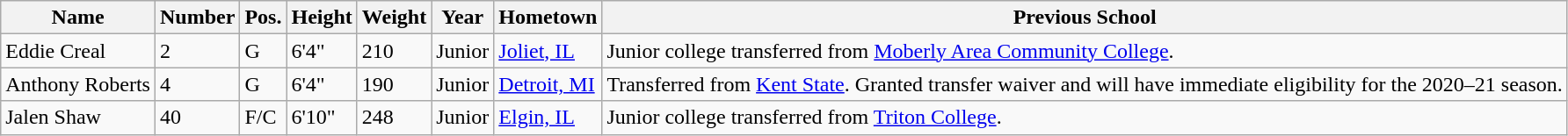<table class="wikitable sortable" border="1"8>
<tr>
<th>Name</th>
<th>Number</th>
<th>Pos.</th>
<th>Height</th>
<th>Weight</th>
<th>Year</th>
<th>Hometown</th>
<th class="unsortable">Previous School</th>
</tr>
<tr>
<td>Eddie Creal</td>
<td>2</td>
<td>G</td>
<td>6'4"</td>
<td>210</td>
<td>Junior</td>
<td><a href='#'>Joliet, IL</a></td>
<td>Junior college transferred from <a href='#'>Moberly Area Community College</a>.</td>
</tr>
<tr>
<td>Anthony Roberts</td>
<td>4</td>
<td>G</td>
<td>6'4"</td>
<td>190</td>
<td>Junior</td>
<td><a href='#'>Detroit, MI</a></td>
<td>Transferred from <a href='#'>Kent State</a>. Granted transfer waiver and will have immediate eligibility for the 2020–21 season.</td>
</tr>
<tr>
<td>Jalen Shaw</td>
<td>40</td>
<td>F/C</td>
<td>6'10"</td>
<td>248</td>
<td>Junior</td>
<td><a href='#'>Elgin, IL</a></td>
<td>Junior college transferred from <a href='#'>Triton College</a>.</td>
</tr>
</table>
